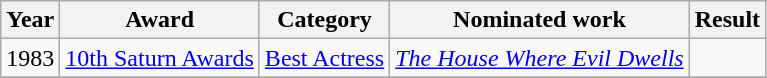<table class="wikitable sortable" style="text-align:center;">
<tr>
<th>Year</th>
<th>Award</th>
<th>Category</th>
<th>Nominated work</th>
<th>Result</th>
</tr>
<tr>
<td>1983</td>
<td><a href='#'>10th Saturn Awards</a></td>
<td><a href='#'>Best Actress</a></td>
<td><em><a href='#'>The House Where Evil Dwells</a></em></td>
<td></td>
</tr>
<tr>
</tr>
</table>
